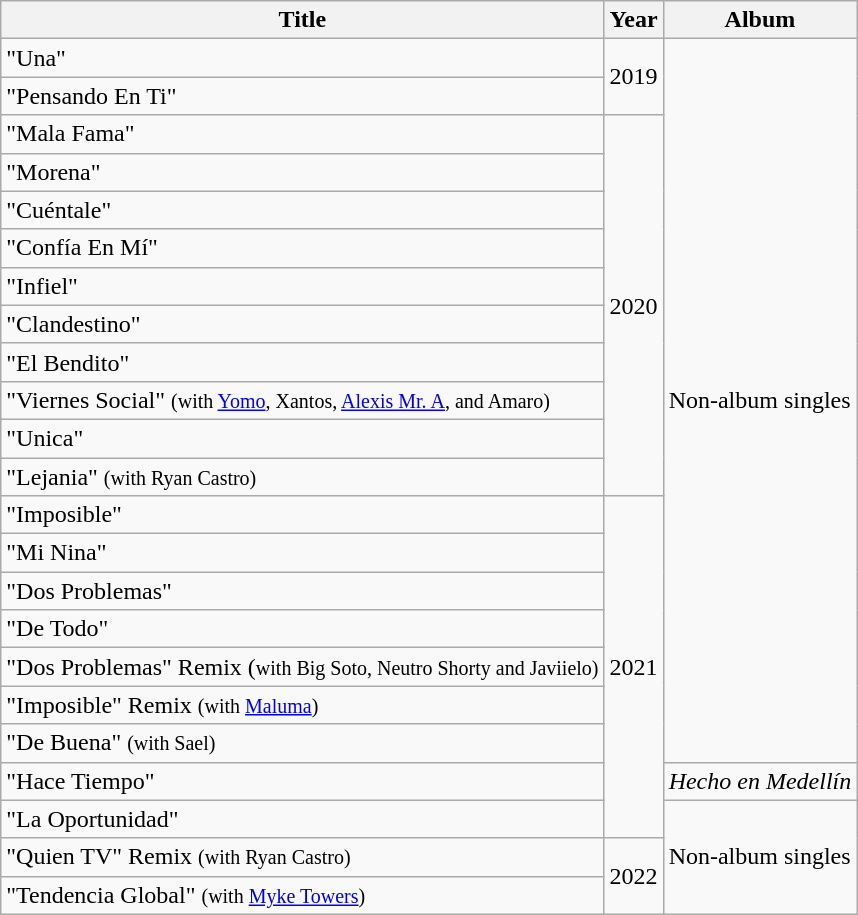<table class="wikitable">
<tr>
<th>Title</th>
<th>Year</th>
<th>Album</th>
</tr>
<tr>
<td>"Una"</td>
<td rowspan="2">2019</td>
<td rowspan="19">Non-album singles</td>
</tr>
<tr>
<td>"Pensando En Ti"</td>
</tr>
<tr>
<td>"Mala Fama"</td>
<td rowspan="10">2020</td>
</tr>
<tr>
<td>"Morena"</td>
</tr>
<tr>
<td>"Cuéntale"</td>
</tr>
<tr>
<td>"Confía En Mí"</td>
</tr>
<tr>
<td>"Infiel"</td>
</tr>
<tr>
<td>"Clandestino"</td>
</tr>
<tr>
<td>"El Bendito"</td>
</tr>
<tr>
<td>"Viernes Social" <small>(with <a href='#'>Yomo</a>, Xantos, <a href='#'>Alexis Mr. A</a>, and Amaro)</small></td>
</tr>
<tr>
<td>"Unica"</td>
</tr>
<tr>
<td>"Lejania" <small>(with Ryan Castro)</small></td>
</tr>
<tr>
<td>"Imposible"</td>
<td rowspan="9">2021</td>
</tr>
<tr>
<td>"Mi Nina"</td>
</tr>
<tr>
<td>"Dos Problemas"</td>
</tr>
<tr>
<td>"De Todo"</td>
</tr>
<tr>
<td>"Dos Problemas" Remix (<small>with Big Soto, Neutro Shorty and Javiielo)</small></td>
</tr>
<tr>
<td>"Imposible" Remix <small>(with <a href='#'>Maluma</a>)</small></td>
</tr>
<tr>
<td>"De Buena" <small>(with Sael)</small></td>
</tr>
<tr>
<td>"Hace Tiempo"</td>
<td><em>Hecho en Medellín</em></td>
</tr>
<tr>
<td>"La Oportunidad"</td>
<td rowspan="3">Non-album singles</td>
</tr>
<tr>
<td>"Quien TV" Remix <small>(with Ryan Castro)</small></td>
<td rowspan="2">2022</td>
</tr>
<tr>
<td>"Tendencia Global" <small>(with <a href='#'>Myke Towers</a>)</small></td>
</tr>
</table>
